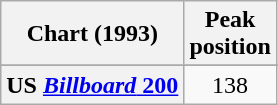<table class="wikitable sortable plainrowheaders" style="text-align:center">
<tr>
<th scope="col">Chart (1993)</th>
<th scope="col">Peak<br>position</th>
</tr>
<tr>
</tr>
<tr>
</tr>
<tr>
</tr>
<tr>
</tr>
<tr>
</tr>
<tr>
</tr>
<tr>
</tr>
<tr>
</tr>
<tr>
</tr>
<tr>
<th scope="row">US <a href='#'><em>Billboard</em> 200</a></th>
<td>138</td>
</tr>
</table>
